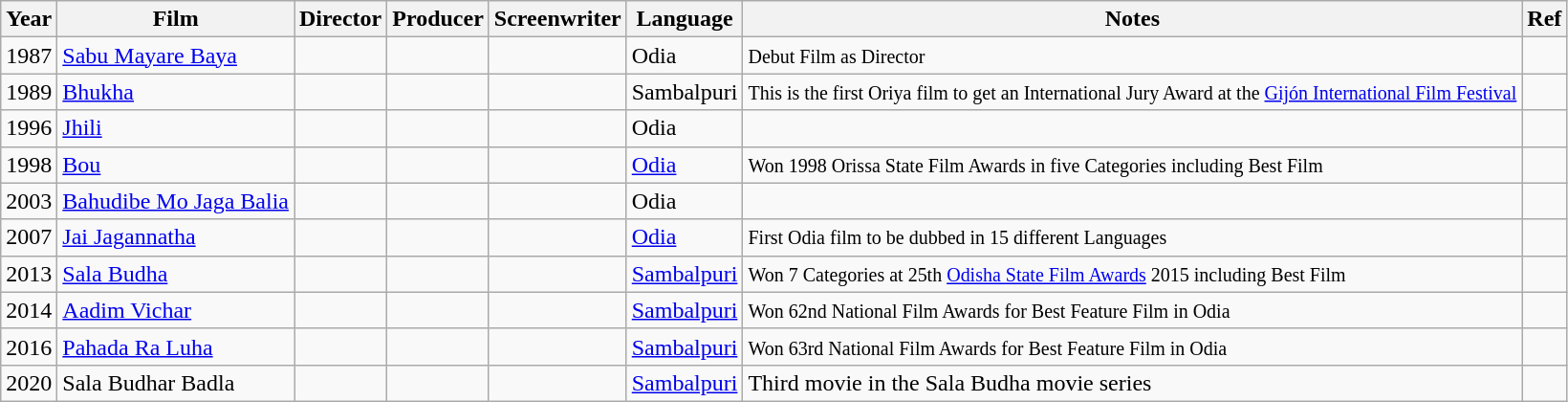<table class="wikitable">
<tr>
<th>Year</th>
<th>Film</th>
<th>Director</th>
<th>Producer</th>
<th>Screenwriter</th>
<th>Language</th>
<th>Notes</th>
<th>Ref</th>
</tr>
<tr>
<td>1987</td>
<td><a href='#'>Sabu Mayare Baya</a></td>
<td></td>
<td></td>
<td></td>
<td>Odia</td>
<td><small>Debut Film as Director</small></td>
<td></td>
</tr>
<tr>
<td>1989</td>
<td><a href='#'>Bhukha</a></td>
<td></td>
<td></td>
<td></td>
<td>Sambalpuri</td>
<td><small>This is the first Oriya film to get an International Jury Award at the <a href='#'>Gijón International Film Festival</a></small></td>
<td></td>
</tr>
<tr>
<td>1996</td>
<td><a href='#'>Jhili</a></td>
<td></td>
<td></td>
<td></td>
<td>Odia</td>
<td></td>
<td></td>
</tr>
<tr>
<td>1998</td>
<td><a href='#'>Bou</a></td>
<td></td>
<td></td>
<td></td>
<td><a href='#'>Odia</a></td>
<td><small>Won 1998 Orissa State Film Awards in five Categories including Best Film</small></td>
<td></td>
</tr>
<tr>
<td>2003</td>
<td><a href='#'>Bahudibe Mo Jaga Balia</a></td>
<td></td>
<td></td>
<td></td>
<td>Odia</td>
<td></td>
<td></td>
</tr>
<tr>
<td>2007</td>
<td><a href='#'>Jai Jagannatha</a></td>
<td></td>
<td></td>
<td></td>
<td><a href='#'>Odia</a></td>
<td><small>First Odia film to be dubbed in 15 different Languages</small></td>
<td></td>
</tr>
<tr>
<td>2013</td>
<td><a href='#'>Sala Budha</a></td>
<td></td>
<td></td>
<td></td>
<td><a href='#'>Sambalpuri</a></td>
<td><small>Won 7 Categories at 25th <a href='#'>Odisha State Film Awards</a> 2015 including Best Film</small></td>
<td></td>
</tr>
<tr>
<td>2014</td>
<td><a href='#'>Aadim Vichar</a></td>
<td></td>
<td></td>
<td></td>
<td><a href='#'>Sambalpuri</a></td>
<td><small>Won 62nd National Film Awards for Best Feature Film in Odia</small></td>
<td></td>
</tr>
<tr>
<td>2016</td>
<td><a href='#'>Pahada Ra Luha</a></td>
<td></td>
<td></td>
<td></td>
<td><a href='#'>Sambalpuri</a></td>
<td><small>Won 63rd National Film Awards for Best Feature Film in Odia</small></td>
<td></td>
</tr>
<tr>
<td>2020</td>
<td>Sala Budhar Badla</td>
<td></td>
<td></td>
<td></td>
<td><a href='#'>Sambalpuri</a></td>
<td>Third movie in the Sala Budha movie series</td>
<td></td>
</tr>
</table>
